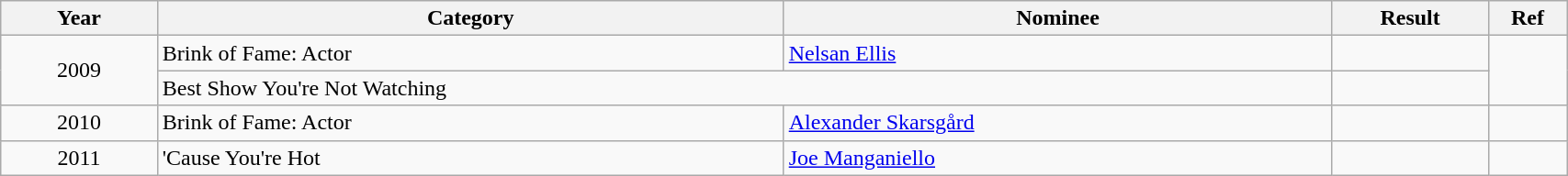<table class="wikitable" width="90%">
<tr>
<th width="10%">Year</th>
<th width="40%">Category</th>
<th width="35%">Nominee</th>
<th width="10%">Result</th>
<th width="5%">Ref</th>
</tr>
<tr>
<td rowspan="2" align="center">2009</td>
<td>Brink of Fame: Actor</td>
<td><a href='#'>Nelsan Ellis</a></td>
<td></td>
<td rowspan="2" align="center"></td>
</tr>
<tr>
<td colspan="2">Best Show You're Not Watching</td>
<td></td>
</tr>
<tr>
<td align="center">2010</td>
<td>Brink of Fame: Actor</td>
<td><a href='#'>Alexander Skarsgård</a></td>
<td></td>
<td align="center"></td>
</tr>
<tr>
<td align="center">2011</td>
<td>'Cause You're Hot</td>
<td><a href='#'>Joe Manganiello</a></td>
<td></td>
<td align="center"></td>
</tr>
</table>
